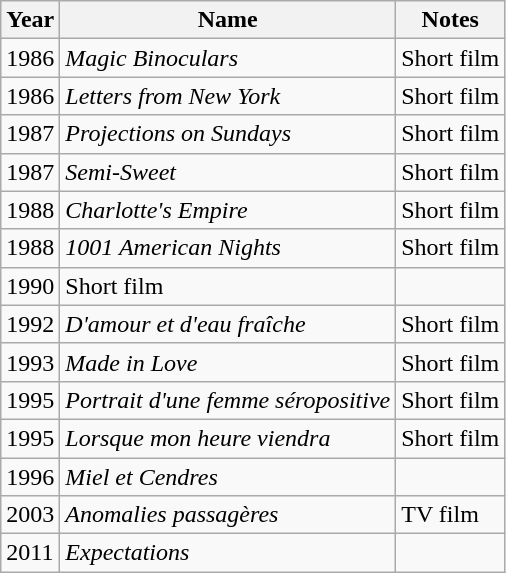<table class="wikitable">
<tr>
<th>Year</th>
<th>Name</th>
<th>Notes</th>
</tr>
<tr>
<td>1986</td>
<td><em>Magic Binoculars</em></td>
<td>Short film</td>
</tr>
<tr>
<td>1986</td>
<td><em>Letters from New York</em></td>
<td>Short film</td>
</tr>
<tr>
<td>1987</td>
<td><em>Projections on Sundays</em></td>
<td>Short film</td>
</tr>
<tr>
<td>1987</td>
<td><em>Semi-Sweet</em></td>
<td>Short film</td>
</tr>
<tr>
<td>1988</td>
<td><em>Charlotte's Empire</em></td>
<td>Short film</td>
</tr>
<tr>
<td>1988</td>
<td><em>1001 American Nights</em></td>
<td>Short film</td>
</tr>
<tr>
<td>1990</td>
<td>Short film</td>
</tr>
<tr>
<td>1992</td>
<td><em>D'amour et d'eau fraîche</em></td>
<td>Short film</td>
</tr>
<tr>
<td>1993</td>
<td><em>Made in Love</em></td>
<td>Short film</td>
</tr>
<tr |1995>
<td>1995</td>
<td><em>Portrait d'une femme séropositive</em></td>
<td>Short film</td>
</tr>
<tr>
<td>1995</td>
<td><em>Lorsque mon heure viendra</em></td>
<td>Short film</td>
</tr>
<tr>
<td>1996</td>
<td><em>Miel et Cendres</em></td>
<td></td>
</tr>
<tr>
<td>2003</td>
<td><em>Anomalies passagères</em></td>
<td>TV film</td>
</tr>
<tr>
<td>2011</td>
<td><em>Expectations</em></td>
<td></td>
</tr>
</table>
